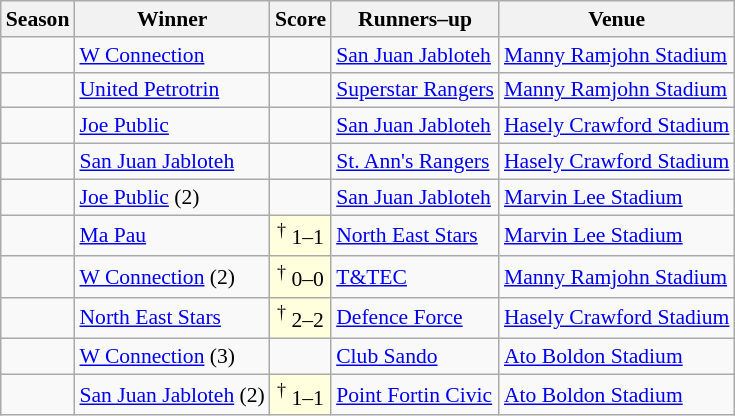<table class="sortable wikitable" style="text-align:left; font-size:90%;">
<tr>
<th rowspan=1>Season</th>
<th rowspan=1>Winner</th>
<th rowspan=1>Score</th>
<th rowspan=1>Runners–up</th>
<th rowspan=1>Venue</th>
</tr>
<tr>
<td></td>
<td><a href='#'>W Connection</a></td>
<td></td>
<td><a href='#'>San Juan Jabloteh</a></td>
<td><a href='#'>Manny Ramjohn Stadium</a></td>
</tr>
<tr>
<td></td>
<td><a href='#'>United Petrotrin</a></td>
<td></td>
<td><a href='#'>Superstar Rangers</a></td>
<td><a href='#'>Manny Ramjohn Stadium</a></td>
</tr>
<tr>
<td></td>
<td><a href='#'>Joe Public</a></td>
<td></td>
<td><a href='#'>San Juan Jabloteh</a></td>
<td><a href='#'>Hasely Crawford Stadium</a></td>
</tr>
<tr>
<td></td>
<td><a href='#'>San Juan Jabloteh</a></td>
<td></td>
<td><a href='#'>St. Ann's Rangers</a></td>
<td><a href='#'>Hasely Crawford Stadium</a></td>
</tr>
<tr>
<td></td>
<td><a href='#'>Joe Public</a> (2)</td>
<td></td>
<td><a href='#'>San Juan Jabloteh</a></td>
<td><a href='#'>Marvin Lee Stadium</a></td>
</tr>
<tr>
<td></td>
<td><a href='#'>Ma Pau</a></td>
<td style="background-color:#FFFFDD" align="center"><span><sup>†</sup></span> 1–1</td>
<td><a href='#'>North East Stars</a></td>
<td><a href='#'>Marvin Lee Stadium</a></td>
</tr>
<tr>
<td></td>
<td><a href='#'>W Connection</a> (2)</td>
<td style="background-color:#FFFFDD" align="center"><span><sup>†</sup></span> 0–0</td>
<td><a href='#'>T&TEC</a></td>
<td><a href='#'>Manny Ramjohn Stadium</a></td>
</tr>
<tr>
<td></td>
<td><a href='#'>North East Stars</a></td>
<td style="background-color:#FFFFDD" align="center"><span><sup>†</sup></span> 2–2</td>
<td><a href='#'>Defence Force</a></td>
<td><a href='#'>Hasely Crawford Stadium</a></td>
</tr>
<tr>
<td></td>
<td><a href='#'>W Connection</a> (3)</td>
<td></td>
<td><a href='#'>Club Sando</a></td>
<td><a href='#'>Ato Boldon Stadium</a></td>
</tr>
<tr>
<td></td>
<td><a href='#'>San Juan Jabloteh</a> (2)</td>
<td style="background-color:#FFFFDD" align="center"><span><sup>†</sup></span> 1–1</td>
<td><a href='#'>Point Fortin Civic</a></td>
<td><a href='#'>Ato Boldon Stadium</a></td>
</tr>
</table>
